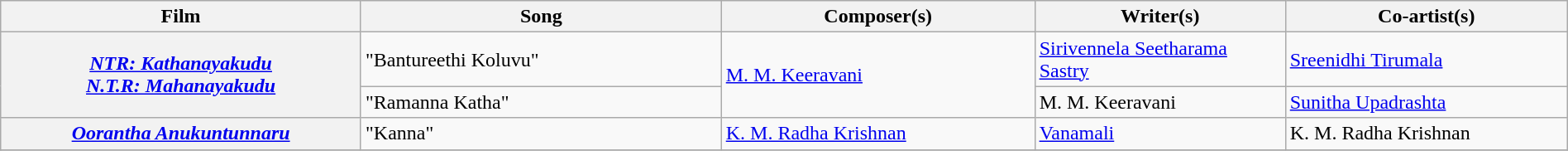<table class="wikitable plainrowheaders" width="100%" textcolor:#000;">
<tr>
<th scope="col" width=23%><strong>Film</strong></th>
<th scope="col" width=23%><strong>Song</strong></th>
<th scope="col" width=20%><strong>Composer(s)</strong></th>
<th scope="col" width=16%><strong>Writer(s)</strong></th>
<th scope="col" width=18%><strong>Co-artist(s)</strong></th>
</tr>
<tr>
<th rowspan="2"><em><a href='#'>NTR: Kathanayakudu</a></em> <br> <em><a href='#'>N.T.R: Mahanayakudu</a></em></th>
<td>"Bantureethi Koluvu"</td>
<td rowspan="2"><a href='#'>M. M. Keeravani</a></td>
<td><a href='#'>Sirivennela Seetharama Sastry</a></td>
<td><a href='#'>Sreenidhi Tirumala</a></td>
</tr>
<tr>
<td>"Ramanna Katha"</td>
<td>M. M. Keeravani</td>
<td><a href='#'>Sunitha Upadrashta</a></td>
</tr>
<tr>
<th><em><a href='#'>Oorantha Anukuntunnaru</a></em></th>
<td>"Kanna"</td>
<td><a href='#'>K. M. Radha Krishnan</a></td>
<td><a href='#'>Vanamali</a></td>
<td>K. M. Radha Krishnan</td>
</tr>
<tr>
</tr>
</table>
